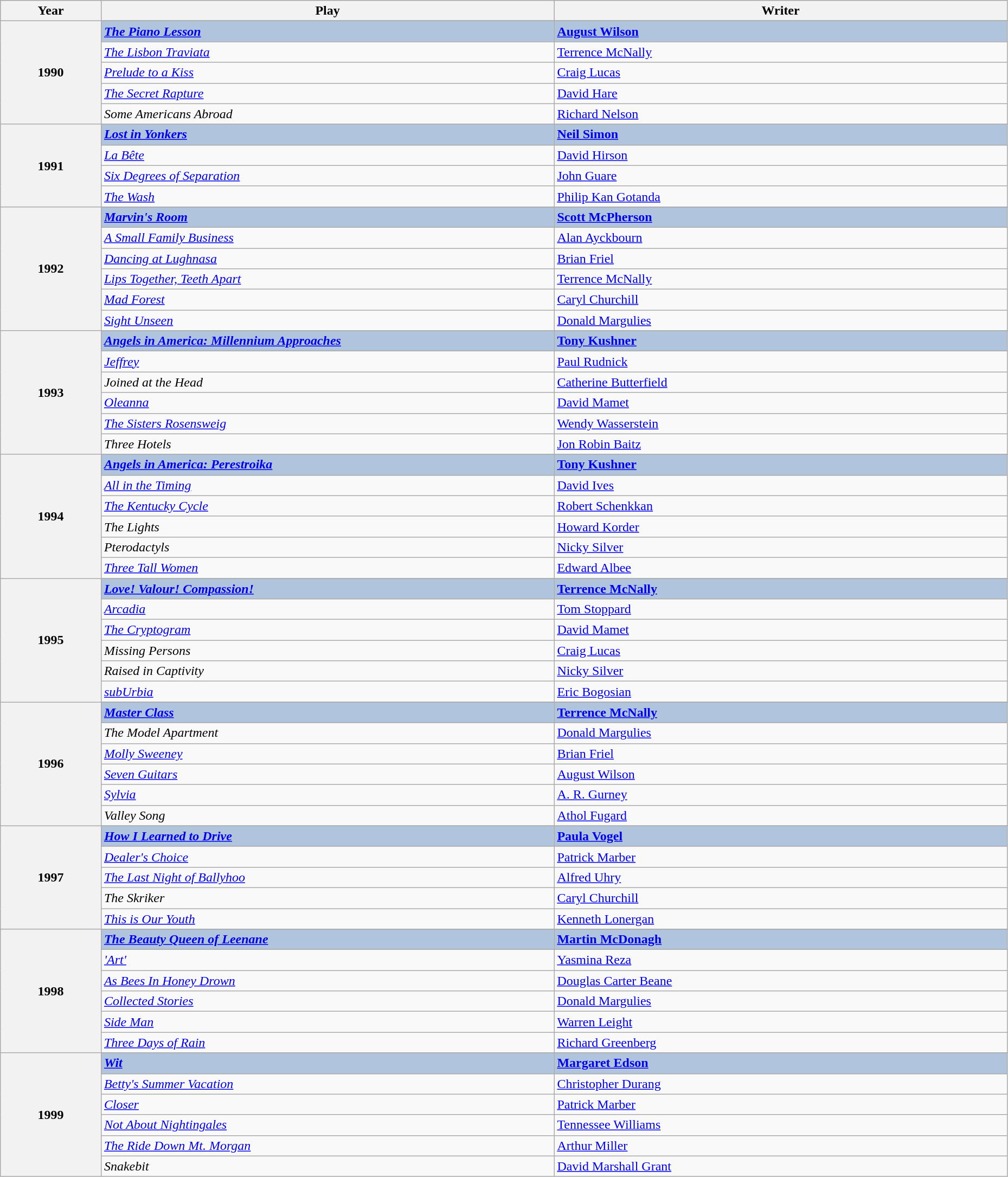<table class="wikitable" style="width:98%;">
<tr style="background:#bebebe;">
<th style="width:10%;">Year</th>
<th style="width:45%;">Play</th>
<th style="width:45%;">Writer</th>
</tr>
<tr>
<th rowspan="6">1990</th>
</tr>
<tr style="background:#B0C4DE">
<td><strong><em><a href='#'>The Piano Lesson</a></em></strong></td>
<td><strong><a href='#'>August Wilson</a> </strong></td>
</tr>
<tr>
<td><em><a href='#'>The Lisbon Traviata</a></em></td>
<td><a href='#'>Terrence McNally</a></td>
</tr>
<tr>
<td><em><a href='#'>Prelude to a Kiss</a></em></td>
<td><a href='#'>Craig Lucas</a></td>
</tr>
<tr>
<td><em><a href='#'>The Secret Rapture</a></em></td>
<td><a href='#'>David Hare</a></td>
</tr>
<tr>
<td><em>Some Americans Abroad</em></td>
<td><a href='#'>Richard Nelson</a></td>
</tr>
<tr>
<th rowspan="5">1991</th>
</tr>
<tr style="background:#B0C4DE">
<td><strong><em><a href='#'>Lost in Yonkers</a></em></strong></td>
<td><strong><a href='#'>Neil Simon</a> </strong></td>
</tr>
<tr>
<td><em><a href='#'>La Bête</a></em></td>
<td><a href='#'>David Hirson</a></td>
</tr>
<tr>
<td><em><a href='#'>Six Degrees of Separation</a></em></td>
<td><a href='#'>John Guare</a></td>
</tr>
<tr>
<td><em><a href='#'>The Wash</a></em></td>
<td><a href='#'>Philip Kan Gotanda</a></td>
</tr>
<tr>
<th rowspan="7">1992</th>
</tr>
<tr style="background:#B0C4DE">
<td><strong><em><a href='#'>Marvin's Room</a></em></strong></td>
<td><strong><a href='#'>Scott McPherson</a></strong></td>
</tr>
<tr>
<td><em><a href='#'>A Small Family Business</a></em></td>
<td><a href='#'>Alan Ayckbourn</a></td>
</tr>
<tr>
<td><em><a href='#'>Dancing at Lughnasa</a></em></td>
<td><a href='#'>Brian Friel</a></td>
</tr>
<tr>
<td><em><a href='#'>Lips Together, Teeth Apart</a></em></td>
<td><a href='#'>Terrence McNally</a></td>
</tr>
<tr>
<td><em><a href='#'>Mad Forest</a></em></td>
<td><a href='#'>Caryl Churchill</a></td>
</tr>
<tr>
<td><em><a href='#'>Sight Unseen</a></em></td>
<td><a href='#'>Donald Margulies</a></td>
</tr>
<tr>
<th rowspan="7">1993</th>
</tr>
<tr style="background:#B0C4DE">
<td><strong><em><a href='#'>Angels in America: Millennium Approaches</a></em></strong></td>
<td><strong><a href='#'>Tony Kushner</a> </strong></td>
</tr>
<tr>
<td><em><a href='#'>Jeffrey</a></em></td>
<td><a href='#'>Paul Rudnick</a></td>
</tr>
<tr>
<td><em>Joined at the Head</em></td>
<td><a href='#'>Catherine Butterfield</a></td>
</tr>
<tr>
<td><em><a href='#'>Oleanna</a></em></td>
<td><a href='#'>David Mamet</a></td>
</tr>
<tr>
<td><em><a href='#'>The Sisters Rosensweig</a></em></td>
<td><a href='#'>Wendy Wasserstein</a></td>
</tr>
<tr>
<td><em>Three Hotels</em></td>
<td><a href='#'>Jon Robin Baitz</a></td>
</tr>
<tr>
<th rowspan="7">1994</th>
</tr>
<tr style="background:#B0C4DE">
<td><strong><em><a href='#'>Angels in America: Perestroika</a></em></strong></td>
<td><strong><a href='#'>Tony Kushner</a> </strong></td>
</tr>
<tr>
<td><em><a href='#'>All in the Timing</a></em></td>
<td><a href='#'>David Ives</a></td>
</tr>
<tr>
<td><em><a href='#'>The Kentucky Cycle</a></em></td>
<td><a href='#'>Robert Schenkkan</a></td>
</tr>
<tr>
<td><em>The Lights</em></td>
<td><a href='#'>Howard Korder</a></td>
</tr>
<tr>
<td><em>Pterodactyls</em></td>
<td><a href='#'>Nicky Silver</a></td>
</tr>
<tr>
<td><em><a href='#'>Three Tall Women</a></em></td>
<td><a href='#'>Edward Albee</a></td>
</tr>
<tr>
<th rowspan="7">1995</th>
</tr>
<tr style="background:#B0C4DE">
<td><strong><em><a href='#'>Love! Valour! Compassion!</a></em></strong></td>
<td><strong><a href='#'>Terrence McNally</a> </strong></td>
</tr>
<tr>
<td><em><a href='#'>Arcadia</a></em></td>
<td><a href='#'>Tom Stoppard</a></td>
</tr>
<tr>
<td><em><a href='#'>The Cryptogram</a></em></td>
<td><a href='#'>David Mamet</a></td>
</tr>
<tr>
<td><em>Missing Persons</em></td>
<td><a href='#'>Craig Lucas</a></td>
</tr>
<tr>
<td><em>Raised in Captivity</em></td>
<td><a href='#'>Nicky Silver</a></td>
</tr>
<tr>
<td><em><a href='#'>subUrbia</a></em></td>
<td><a href='#'>Eric Bogosian</a></td>
</tr>
<tr>
<th rowspan="7">1996</th>
</tr>
<tr style="background:#B0C4DE">
<td><strong><em><a href='#'>Master Class</a></em></strong></td>
<td><strong><a href='#'>Terrence McNally</a> </strong></td>
</tr>
<tr>
<td><em>The Model Apartment</em></td>
<td><a href='#'>Donald Margulies</a></td>
</tr>
<tr>
<td><em><a href='#'>Molly Sweeney</a></em></td>
<td><a href='#'>Brian Friel</a></td>
</tr>
<tr>
<td><em><a href='#'>Seven Guitars</a></em></td>
<td><a href='#'>August Wilson</a></td>
</tr>
<tr>
<td><em><a href='#'>Sylvia</a></em></td>
<td><a href='#'>A. R. Gurney</a></td>
</tr>
<tr>
<td><em>Valley Song</em></td>
<td><a href='#'>Athol Fugard</a></td>
</tr>
<tr>
<th rowspan="6">1997</th>
</tr>
<tr style="background:#B0C4DE">
<td><strong><em><a href='#'>How I Learned to Drive</a></em></strong></td>
<td><strong><a href='#'>Paula Vogel</a></strong></td>
</tr>
<tr>
<td><em><a href='#'>Dealer's Choice</a></em></td>
<td><a href='#'>Patrick Marber</a></td>
</tr>
<tr>
<td><em><a href='#'>The Last Night of Ballyhoo</a></em></td>
<td><a href='#'>Alfred Uhry</a></td>
</tr>
<tr>
<td><em>The Skriker</em></td>
<td><a href='#'>Caryl Churchill</a></td>
</tr>
<tr>
<td><em><a href='#'>This is Our Youth</a></em></td>
<td><a href='#'>Kenneth Lonergan</a></td>
</tr>
<tr>
<th rowspan="7">1998</th>
</tr>
<tr style="background:#B0C4DE">
<td><strong><em><a href='#'>The Beauty Queen of Leenane</a></em></strong></td>
<td><strong><a href='#'>Martin McDonagh</a> </strong></td>
</tr>
<tr>
<td><em><a href='#'>'Art'</a></em></td>
<td><a href='#'>Yasmina Reza</a></td>
</tr>
<tr>
<td><em><a href='#'>As Bees In Honey Drown</a></em></td>
<td><a href='#'>Douglas Carter Beane</a></td>
</tr>
<tr>
<td><em><a href='#'>Collected Stories</a></em></td>
<td><a href='#'>Donald Margulies</a></td>
</tr>
<tr>
<td><em><a href='#'>Side Man</a></em></td>
<td><a href='#'>Warren Leight</a></td>
</tr>
<tr>
<td><em><a href='#'>Three Days of Rain</a></em></td>
<td><a href='#'>Richard Greenberg</a></td>
</tr>
<tr>
<th rowspan="7">1999</th>
</tr>
<tr style="background:#B0C4DE">
<td><strong><em><a href='#'>Wit</a></em></strong></td>
<td><strong><a href='#'>Margaret Edson</a></strong></td>
</tr>
<tr>
<td><em><a href='#'>Betty's Summer Vacation</a></em></td>
<td><a href='#'>Christopher Durang</a></td>
</tr>
<tr>
<td><em><a href='#'>Closer</a></em></td>
<td><a href='#'>Patrick Marber</a></td>
</tr>
<tr>
<td><em><a href='#'>Not About Nightingales</a></em></td>
<td><a href='#'>Tennessee Williams</a></td>
</tr>
<tr>
<td><em><a href='#'>The Ride Down Mt. Morgan</a></em></td>
<td><a href='#'>Arthur Miller</a></td>
</tr>
<tr>
<td><em>Snakebit</em></td>
<td><a href='#'>David Marshall Grant</a></td>
</tr>
</table>
